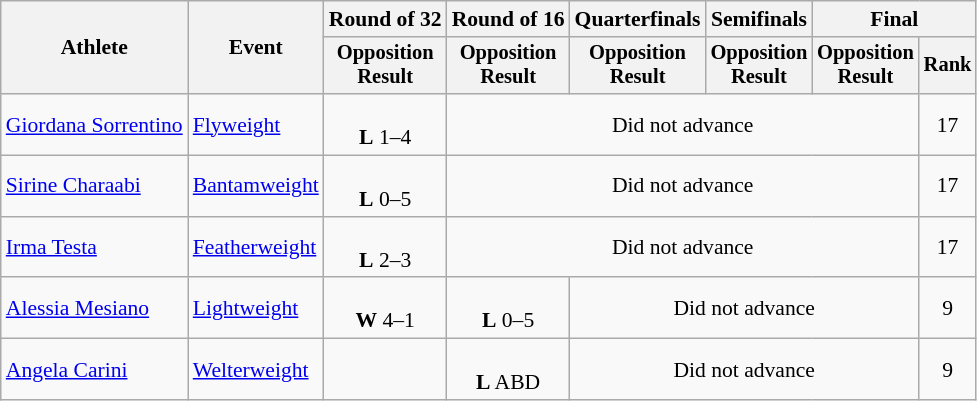<table class="wikitable" style="font-size:90%">
<tr>
<th rowspan="2">Athlete</th>
<th rowspan="2">Event</th>
<th>Round of 32</th>
<th>Round of 16</th>
<th>Quarterfinals</th>
<th>Semifinals</th>
<th colspan=2>Final</th>
</tr>
<tr style="font-size:95%">
<th>Opposition<br>Result</th>
<th>Opposition<br>Result</th>
<th>Opposition<br>Result</th>
<th>Opposition<br>Result</th>
<th>Opposition<br>Result</th>
<th>Rank</th>
</tr>
<tr align=center>
<td align=left><a href='#'>Giordana Sorrentino</a></td>
<td align=left><a href='#'>Flyweight</a></td>
<td><br><strong>L</strong> 1–4</td>
<td colspan=4>Did not advance</td>
<td>17</td>
</tr>
<tr align=center>
<td align=left><a href='#'>Sirine Charaabi</a></td>
<td align=left><a href='#'>Bantamweight</a></td>
<td><br><strong>L</strong> 0–5</td>
<td colspan=4>Did not advance</td>
<td>17</td>
</tr>
<tr align=center>
<td align=left><a href='#'>Irma Testa</a></td>
<td align=left><a href='#'>Featherweight</a></td>
<td><br><strong>L</strong> 2–3</td>
<td colspan=4>Did not advance</td>
<td>17</td>
</tr>
<tr align=center>
<td align=left><a href='#'>Alessia Mesiano</a></td>
<td align=left><a href='#'>Lightweight</a></td>
<td><br><strong>W</strong> 4–1</td>
<td><br><strong>L</strong> 0–5</td>
<td colspan=3>Did not advance</td>
<td>9</td>
</tr>
<tr align=center>
<td align=left><a href='#'>Angela Carini</a></td>
<td align=left><a href='#'>Welterweight</a></td>
<td></td>
<td><br><strong>L</strong> ABD</td>
<td colspan=3>Did not advance</td>
<td>9</td>
</tr>
</table>
